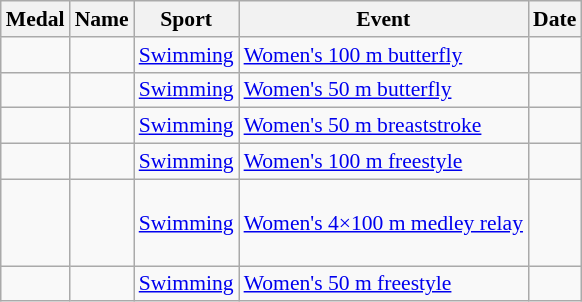<table class="wikitable sortable" style="font-size:90%">
<tr>
<th>Medal</th>
<th>Name</th>
<th>Sport</th>
<th>Event</th>
<th>Date</th>
</tr>
<tr>
<td></td>
<td></td>
<td><a href='#'>Swimming</a></td>
<td><a href='#'>Women's 100 m butterfly</a></td>
<td></td>
</tr>
<tr>
<td></td>
<td></td>
<td><a href='#'>Swimming</a></td>
<td><a href='#'>Women's 50 m butterfly</a></td>
<td></td>
</tr>
<tr>
<td></td>
<td></td>
<td><a href='#'>Swimming</a></td>
<td><a href='#'>Women's 50 m breaststroke</a></td>
<td></td>
</tr>
<tr>
<td></td>
<td></td>
<td><a href='#'>Swimming</a></td>
<td><a href='#'>Women's 100 m freestyle</a></td>
<td></td>
</tr>
<tr>
<td></td>
<td><br><br><br></td>
<td><a href='#'>Swimming</a></td>
<td><a href='#'>Women's 4×100 m medley relay</a></td>
<td></td>
</tr>
<tr>
<td></td>
<td></td>
<td><a href='#'>Swimming</a></td>
<td><a href='#'>Women's 50 m freestyle</a></td>
<td></td>
</tr>
</table>
